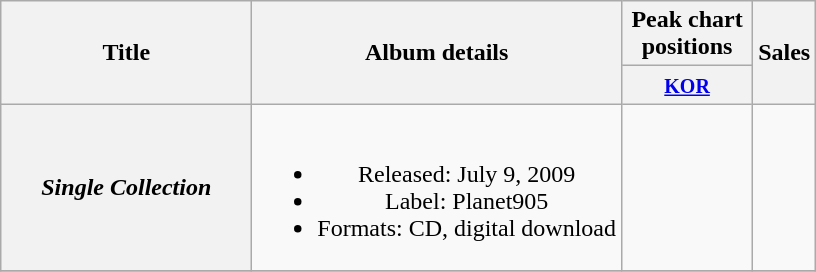<table class="wikitable plainrowheaders" style="text-align:center;">
<tr>
<th scope="col" rowspan="2" style="width:10em;">Title</th>
<th scope="col" rowspan="2">Album details</th>
<th scope="col" colspan="1" style="width:5em;">Peak chart positions</th>
<th scope="col" rowspan="2">Sales</th>
</tr>
<tr>
<th><small><a href='#'>KOR</a></small><br></th>
</tr>
<tr>
<th scope="row"><em>Single Collection</em></th>
<td><br><ul><li>Released: July 9, 2009</li><li>Label: Planet905</li><li>Formats: CD, digital download</li></ul></td>
<td></td>
<td></td>
</tr>
<tr>
</tr>
</table>
